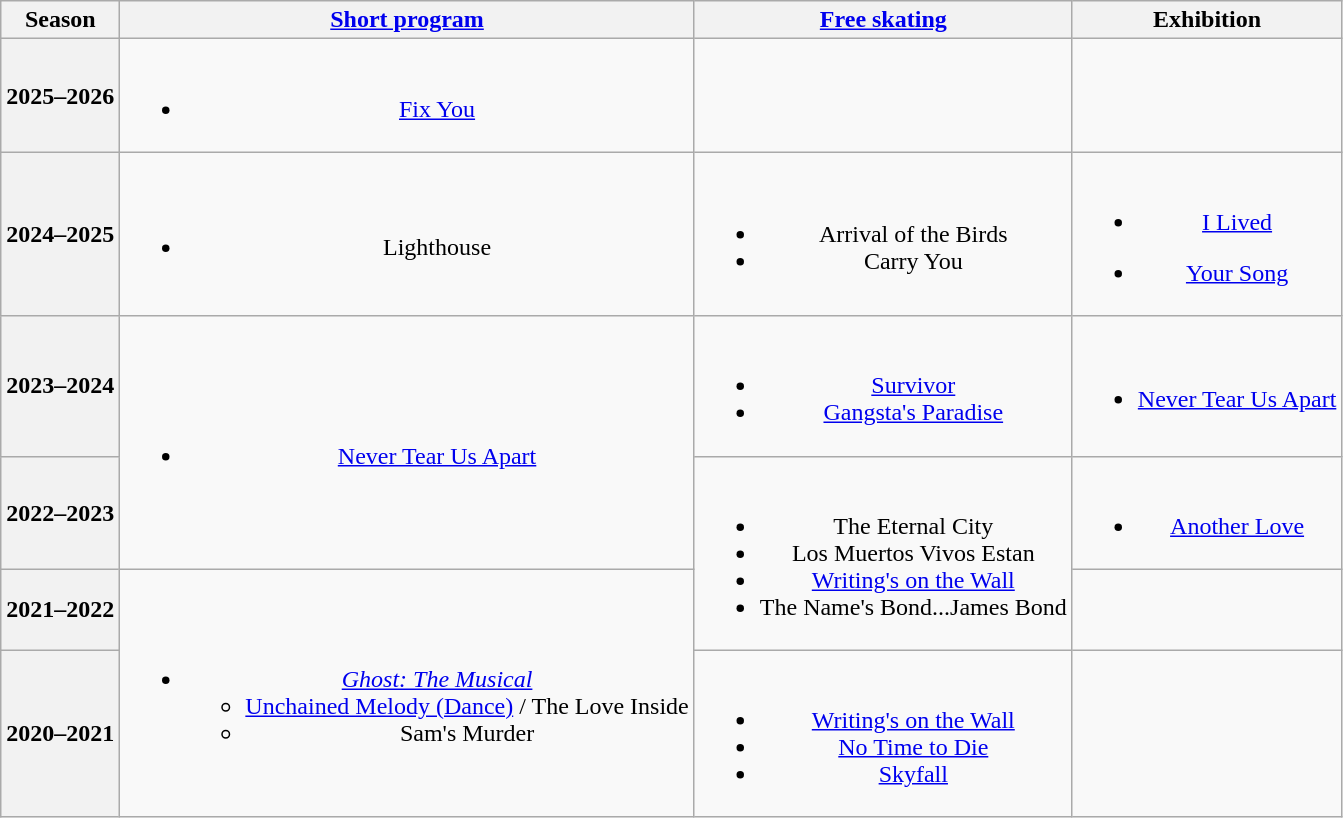<table class="wikitable" style="text-align:center">
<tr>
<th>Season</th>
<th><a href='#'>Short program</a></th>
<th><a href='#'>Free skating</a></th>
<th>Exhibition</th>
</tr>
<tr>
<th>2025–2026 <br> </th>
<td><br><ul><li><a href='#'>Fix You</a> <br> </li></ul></td>
<td></td>
<td></td>
</tr>
<tr>
<th>2024–2025 <br> </th>
<td><br><ul><li>Lighthouse <br> </li></ul></td>
<td><br><ul><li>Arrival of the Birds <br> </li><li>Carry You <br></li></ul></td>
<td><br><ul><li><a href='#'>I Lived</a> <br></li></ul><ul><li><a href='#'>Your Song</a> <br> </li></ul></td>
</tr>
<tr>
<th>2023–2024 <br> </th>
<td rowspan=2><br><ul><li><a href='#'>Never Tear Us Apart</a> <br> </li></ul></td>
<td><br><ul><li><a href='#'>Survivor</a> <br> </li><li><a href='#'>Gangsta's Paradise</a> <br></li></ul></td>
<td><br><ul><li><a href='#'>Never Tear Us Apart</a> <br> </li></ul></td>
</tr>
<tr>
<th>2022–2023 <br> </th>
<td rowspan=2><br><ul><li>The Eternal City</li><li>Los Muertos Vivos Estan <br> </li><li><a href='#'>Writing's on the Wall</a> <br> </li><li>The Name's Bond...James Bond <br> </li></ul></td>
<td><br><ul><li><a href='#'>Another Love</a> <br></li></ul></td>
</tr>
<tr>
<th>2021–2022 <br> </th>
<td rowspan=2><br><ul><li><em><a href='#'>Ghost: The Musical</a></em><ul><li><a href='#'>Unchained Melody (Dance)</a> / The Love Inside</li><li>Sam's Murder <br> </li></ul></li></ul></td>
<td></td>
</tr>
<tr>
<th>2020–2021 <br> </th>
<td><br><ul><li><a href='#'>Writing's on the Wall</a> <br> </li><li><a href='#'>No Time to Die</a> <br> </li><li><a href='#'>Skyfall</a> <br> </li></ul></td>
<td></td>
</tr>
</table>
